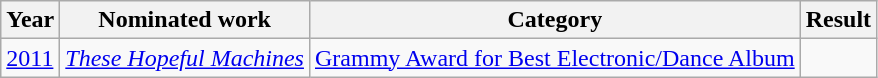<table class=wikitable>
<tr>
<th>Year</th>
<th>Nominated work</th>
<th>Category</th>
<th>Result</th>
</tr>
<tr>
<td><a href='#'>2011</a></td>
<td><em><a href='#'>These Hopeful Machines</a></em></td>
<td><a href='#'>Grammy Award for Best Electronic/Dance Album</a></td>
<td></td>
</tr>
</table>
